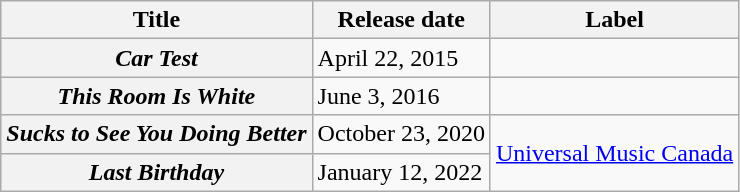<table class="wikitable plainrowheaders">
<tr>
<th>Title</th>
<th>Release date</th>
<th>Label</th>
</tr>
<tr>
<th scope="row"><em>Car Test</em></th>
<td>April 22, 2015</td>
<td></td>
</tr>
<tr>
<th scope="row"><em>This Room Is White</em></th>
<td>June 3, 2016</td>
<td></td>
</tr>
<tr>
<th scope="row"><em>Sucks to See You Doing Better</em></th>
<td>October 23, 2020</td>
<td rowspan="2"><a href='#'>Universal Music Canada</a></td>
</tr>
<tr>
<th scope="row"><em>Last Birthday</em></th>
<td>January 12, 2022</td>
</tr>
</table>
